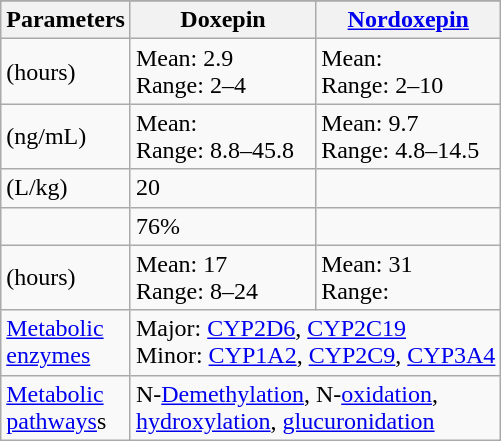<table class="wikitable floatright">
<tr>
</tr>
<tr>
<th>Parameters</th>
<th>Doxepin</th>
<th><a href='#'>Nordoxepin</a></th>
</tr>
<tr>
<td> (hours)</td>
<td>Mean: 2.9<br>Range: 2–4</td>
<td>Mean: <br>Range: 2–10</td>
</tr>
<tr>
<td> (ng/mL)</td>
<td>Mean: <br>Range: 8.8–45.8</td>
<td>Mean: 9.7<br>Range: 4.8–14.5</td>
</tr>
<tr>
<td> (L/kg)</td>
<td>20</td>
<td></td>
</tr>
<tr>
<td></td>
<td>76%</td>
<td></td>
</tr>
<tr>
<td> (hours)</td>
<td>Mean: 17<br>Range: 8–24</td>
<td>Mean: 31<br>Range: </td>
</tr>
<tr>
<td><a href='#'>Metabolic</a><br><a href='#'>enzymes</a></td>
<td colspan="2">Major: <a href='#'>CYP2D6</a>, <a href='#'>CYP2C19</a><br>Minor: <a href='#'>CYP1A2</a>, <a href='#'>CYP2C9</a>, <a href='#'>CYP3A4</a></td>
</tr>
<tr>
<td><a href='#'>Metabolic<br>pathways</a>s</td>
<td colspan="2" style="width: 1px;">N-<a href='#'>Demethylation</a>, N-<a href='#'>oxidation</a>, <a href='#'>hydroxylation</a>, <a href='#'>glucuronidation</a></td>
</tr>
</table>
